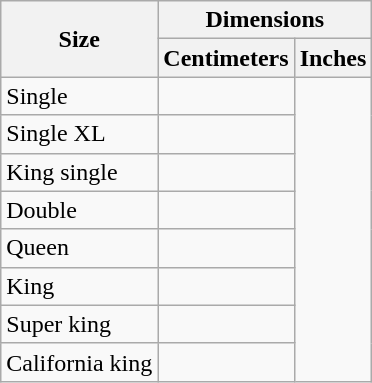<table class="wikitable">
<tr>
<th rowspan="2" scope="col">Size</th>
<th colspan="2" scope="col">Dimensions</th>
</tr>
<tr>
<th>Centimeters</th>
<th>Inches</th>
</tr>
<tr>
<td>Single</td>
<td></td>
</tr>
<tr>
<td>Single XL</td>
<td></td>
</tr>
<tr>
<td>King single</td>
<td></td>
</tr>
<tr>
<td>Double</td>
<td></td>
</tr>
<tr>
<td>Queen</td>
<td></td>
</tr>
<tr>
<td>King</td>
<td></td>
</tr>
<tr>
<td>Super king</td>
<td></td>
</tr>
<tr>
<td>California king</td>
<td></td>
</tr>
</table>
